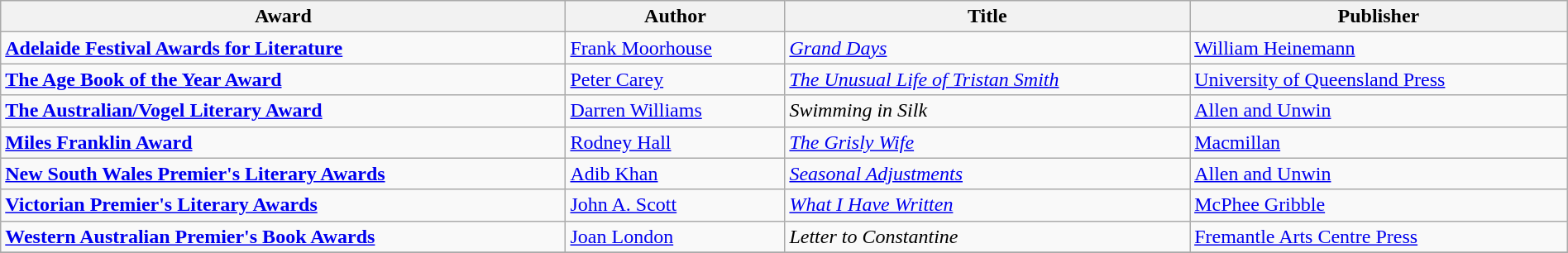<table class="wikitable" width=100%>
<tr>
<th>Award</th>
<th>Author</th>
<th>Title</th>
<th>Publisher</th>
</tr>
<tr>
<td><strong><a href='#'>Adelaide Festival Awards for Literature</a></strong></td>
<td><a href='#'>Frank Moorhouse</a></td>
<td><em><a href='#'>Grand Days</a></em></td>
<td><a href='#'>William Heinemann</a></td>
</tr>
<tr>
<td><strong><a href='#'>The Age Book of the Year Award</a></strong></td>
<td><a href='#'>Peter Carey</a></td>
<td><em><a href='#'>The Unusual Life of Tristan Smith</a></em></td>
<td><a href='#'>University of Queensland Press</a></td>
</tr>
<tr>
<td><strong><a href='#'>The Australian/Vogel Literary Award</a></strong></td>
<td><a href='#'>Darren Williams</a></td>
<td><em>Swimming in Silk</em></td>
<td><a href='#'>Allen and Unwin</a></td>
</tr>
<tr>
<td><strong><a href='#'>Miles Franklin Award</a></strong></td>
<td><a href='#'>Rodney Hall</a></td>
<td><em><a href='#'>The Grisly Wife</a></em></td>
<td><a href='#'>Macmillan</a></td>
</tr>
<tr>
<td><strong><a href='#'>New South Wales Premier's Literary Awards</a></strong></td>
<td><a href='#'>Adib Khan</a></td>
<td><em><a href='#'>Seasonal Adjustments</a></em></td>
<td><a href='#'>Allen and Unwin</a></td>
</tr>
<tr>
<td><strong><a href='#'>Victorian Premier's Literary Awards</a></strong></td>
<td><a href='#'>John A. Scott</a></td>
<td><em><a href='#'>What I Have Written</a></em></td>
<td><a href='#'>McPhee Gribble</a></td>
</tr>
<tr>
<td><strong><a href='#'>Western Australian Premier's Book Awards</a></strong></td>
<td><a href='#'>Joan London</a></td>
<td><em>Letter to Constantine</em></td>
<td><a href='#'>Fremantle Arts Centre Press</a></td>
</tr>
<tr>
</tr>
</table>
